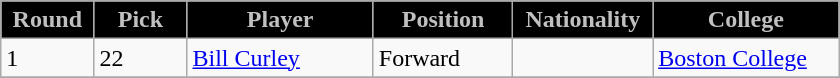<table class="wikitable sortable sortable">
<tr>
<th style="background:#000000; color:#c0c0c0" width="10%">Round</th>
<th style="background:#000000; color:#c0c0c0" width="10%">Pick</th>
<th style="background:#000000; color:#c0c0c0" width="20%">Player</th>
<th style="background:#000000; color:#c0c0c0" width="15%">Position</th>
<th style="background:#000000; color:#c0c0c0" width="15%">Nationality</th>
<th style="background:#000000; color:#c0c0c0" width="20%">College</th>
</tr>
<tr>
<td>1</td>
<td>22</td>
<td><a href='#'>Bill Curley</a></td>
<td>Forward</td>
<td></td>
<td><a href='#'>Boston College</a></td>
</tr>
<tr>
</tr>
</table>
